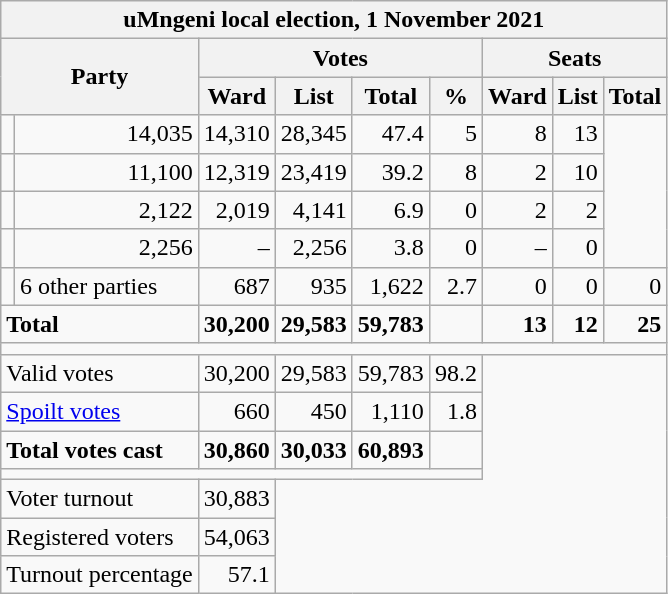<table class=wikitable style="text-align:right">
<tr>
<th colspan="9" align="center">uMngeni local election, 1 November 2021</th>
</tr>
<tr>
<th rowspan="2" colspan="2">Party</th>
<th colspan="4" align="center">Votes</th>
<th colspan="3" align="center">Seats</th>
</tr>
<tr>
<th>Ward</th>
<th>List</th>
<th>Total</th>
<th>%</th>
<th>Ward</th>
<th>List</th>
<th>Total</th>
</tr>
<tr>
<td></td>
<td>14,035</td>
<td>14,310</td>
<td>28,345</td>
<td>47.4</td>
<td>5</td>
<td>8</td>
<td>13</td>
</tr>
<tr>
<td></td>
<td>11,100</td>
<td>12,319</td>
<td>23,419</td>
<td>39.2</td>
<td>8</td>
<td>2</td>
<td>10</td>
</tr>
<tr>
<td></td>
<td>2,122</td>
<td>2,019</td>
<td>4,141</td>
<td>6.9</td>
<td>0</td>
<td>2</td>
<td>2</td>
</tr>
<tr>
<td></td>
<td>2,256</td>
<td>–</td>
<td>2,256</td>
<td>3.8</td>
<td>0</td>
<td>–</td>
<td>0</td>
</tr>
<tr>
<td></td>
<td style="text-align:left">6 other parties</td>
<td>687</td>
<td>935</td>
<td>1,622</td>
<td>2.7</td>
<td>0</td>
<td>0</td>
<td>0</td>
</tr>
<tr>
<td colspan="2" style="text-align:left"><strong>Total</strong></td>
<td><strong>30,200</strong></td>
<td><strong>29,583</strong></td>
<td><strong>59,783</strong></td>
<td></td>
<td><strong>13</strong></td>
<td><strong>12</strong></td>
<td><strong>25</strong></td>
</tr>
<tr>
<td colspan="9"></td>
</tr>
<tr>
<td colspan="2" style="text-align:left">Valid votes</td>
<td>30,200</td>
<td>29,583</td>
<td>59,783</td>
<td>98.2</td>
</tr>
<tr>
<td colspan="2" style="text-align:left"><a href='#'>Spoilt votes</a></td>
<td>660</td>
<td>450</td>
<td>1,110</td>
<td>1.8</td>
</tr>
<tr>
<td colspan="2" style="text-align:left"><strong>Total votes cast</strong></td>
<td><strong>30,860</strong></td>
<td><strong>30,033</strong></td>
<td><strong>60,893</strong></td>
<td></td>
</tr>
<tr>
<td colspan="6"></td>
</tr>
<tr>
<td colspan="2" style="text-align:left">Voter turnout</td>
<td>30,883</td>
</tr>
<tr>
<td colspan="2" style="text-align:left">Registered voters</td>
<td>54,063</td>
</tr>
<tr>
<td colspan="2" style="text-align:left">Turnout percentage</td>
<td>57.1</td>
</tr>
</table>
